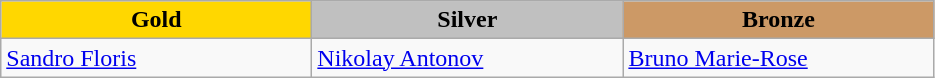<table class="wikitable" style="text-align:left">
<tr align="center">
<td width=200 bgcolor=gold><strong>Gold</strong></td>
<td width=200 bgcolor=silver><strong>Silver</strong></td>
<td width=200 bgcolor=CC9966><strong>Bronze</strong></td>
</tr>
<tr>
<td><a href='#'>Sandro Floris</a><br><em></em></td>
<td><a href='#'>Nikolay Antonov</a><br><em></em></td>
<td><a href='#'>Bruno Marie-Rose</a><br><em></em></td>
</tr>
</table>
